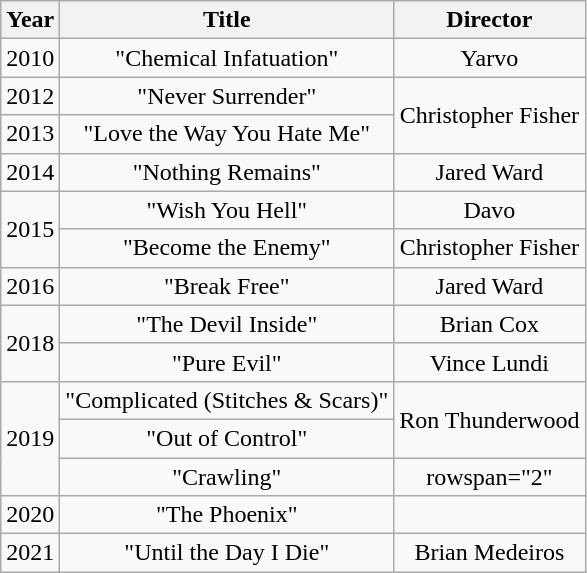<table class="wikitable" style="text-align: center">
<tr>
<th>Year</th>
<th>Title</th>
<th>Director</th>
</tr>
<tr>
<td>2010</td>
<td>"Chemical Infatuation"</td>
<td>Yarvo</td>
</tr>
<tr>
<td>2012</td>
<td>"Never Surrender"</td>
<td rowspan="2">Christopher Fisher</td>
</tr>
<tr>
<td>2013</td>
<td>"Love the Way You Hate Me"</td>
</tr>
<tr>
<td>2014</td>
<td>"Nothing Remains"</td>
<td>Jared Ward</td>
</tr>
<tr>
<td rowspan="2">2015</td>
<td>"Wish You Hell"</td>
<td>Davo</td>
</tr>
<tr>
<td>"Become the Enemy"</td>
<td>Christopher Fisher</td>
</tr>
<tr>
<td>2016</td>
<td>"Break Free"</td>
<td>Jared Ward</td>
</tr>
<tr>
<td rowspan="2">2018</td>
<td>"The Devil Inside"</td>
<td>Brian Cox</td>
</tr>
<tr>
<td>"Pure Evil"</td>
<td>Vince Lundi</td>
</tr>
<tr>
<td rowspan="3">2019</td>
<td>"Complicated (Stitches & Scars)"</td>
<td rowspan="2">Ron Thunderwood</td>
</tr>
<tr>
<td>"Out of Control"</td>
</tr>
<tr>
<td>"Crawling"</td>
<td>rowspan="2" </td>
</tr>
<tr>
<td>2020</td>
<td>"The Phoenix"</td>
</tr>
<tr>
<td>2021</td>
<td>"Until the Day I Die"</td>
<td>Brian Medeiros</td>
</tr>
</table>
